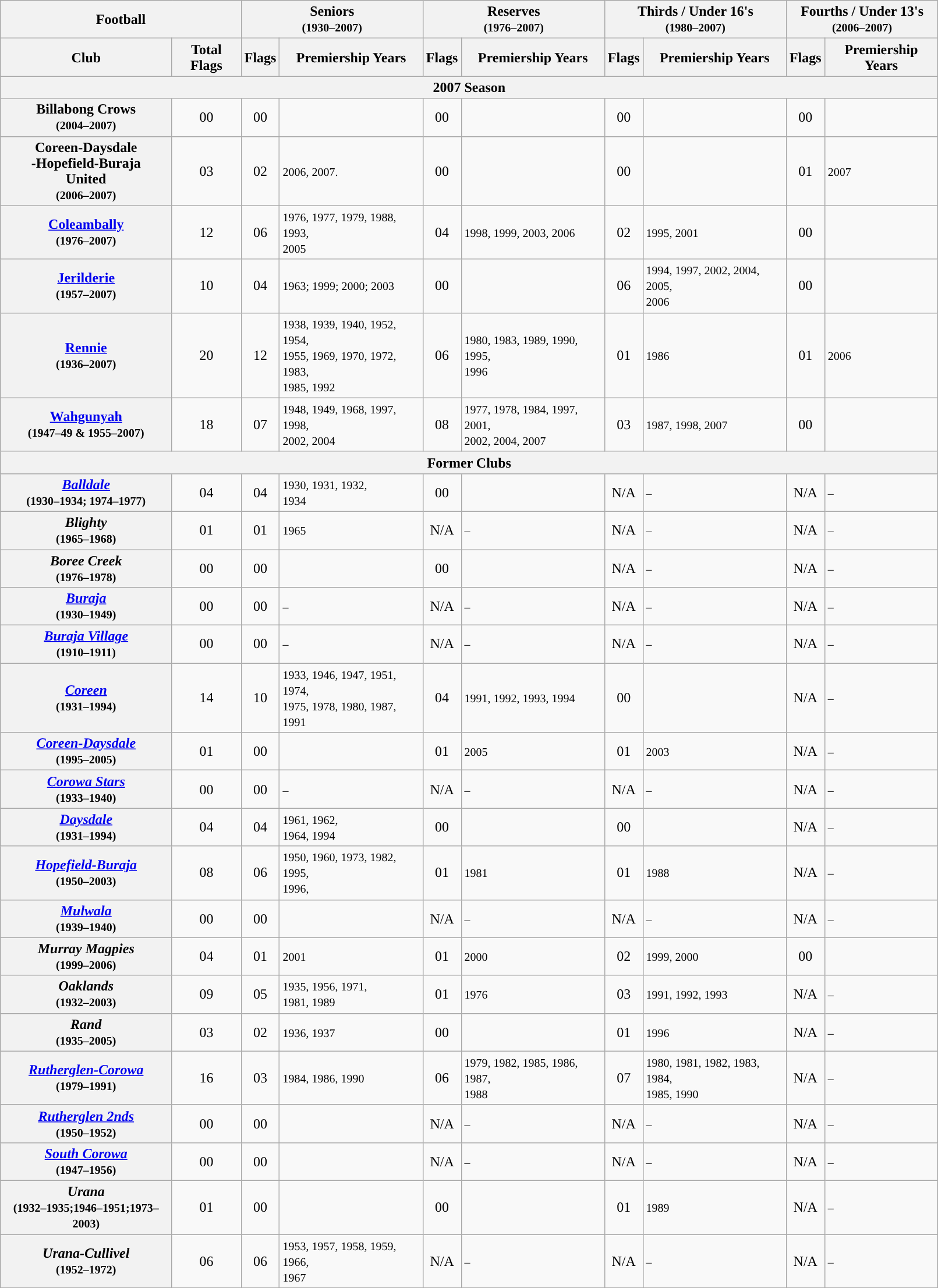<table class="wikitable sortable" style="width:85%; text-align:left">
<tr>
<th colspan="2"><strong>Football</strong></th>
<th colspan="2"><strong>Seniors</strong><br><small>(1930–2007)</small></th>
<th colspan="2"><strong>Reserves</strong><br><small>(1976–2007)</small></th>
<th colspan="2"><strong>Thirds / Under 16's</strong><br><small>(1980–2007)</small></th>
<th colspan="2"><strong>Fourths / Under 13's</strong><br><small>(2006–2007)</small></th>
</tr>
<tr>
<th>Club</th>
<th>Total Flags</th>
<th>Flags</th>
<th>Premiership Years</th>
<th>Flags</th>
<th>Premiership Years</th>
<th>Flags</th>
<th>Premiership Years</th>
<th>Flags</th>
<th>Premiership Years</th>
</tr>
<tr>
<th colspan="10"><strong>2007 Season</strong></th>
</tr>
<tr>
<th><strong>Billabong Crows</strong><br><small>(2004–2007)</small></th>
<td style="text-align:center;">00</td>
<td style="text-align:center;">00</td>
<td><small> </small></td>
<td style="text-align:center;">00</td>
<td><small> </small></td>
<td style="text-align:center;">00</td>
<td><small> </small></td>
<td style="text-align:center;">00</td>
<td><small> </small></td>
</tr>
<tr>
<th><strong>Coreen-Daysdale<br>-Hopefield-Buraja<br> United</strong><br><small>(2006–2007)</small></th>
<td style="text-align:center;">03</td>
<td style="text-align:center;">02</td>
<td><small>2006, 2007.</small></td>
<td style="text-align:center;">00</td>
<td><small> </small></td>
<td style="text-align:center;">00</td>
<td><small> </small></td>
<td style="text-align:center;">01</td>
<td><small>2007</small></td>
</tr>
<tr>
<th><strong><a href='#'>Coleambally</a></strong><br><small>(1976–2007)</small></th>
<td style="text-align:center;">12</td>
<td style="text-align:center;">06</td>
<td><small>1976, 1977, 1979, 1988, 1993,<br> 2005</small></td>
<td style="text-align:center;">04</td>
<td><small>1998, 1999, 2003, 2006</small></td>
<td style="text-align:center;">02</td>
<td><small>1995, 2001</small></td>
<td style="text-align:center;">00</td>
<td><small> </small></td>
</tr>
<tr>
<th><strong><a href='#'>Jerilderie</a></strong><br><small>(1957–2007)</small></th>
<td style="text-align:center;">10</td>
<td style="text-align:center;">04</td>
<td><small>1963; 1999; 2000; 2003</small></td>
<td style="text-align:center;">00</td>
<td><small> </small></td>
<td style="text-align:center;">06</td>
<td><small>1994, 1997, 2002, 2004, 2005,<br> 2006</small></td>
<td style="text-align:center;">00</td>
<td><small> </small></td>
</tr>
<tr>
<th><strong><a href='#'>Rennie</a></strong><br><small>(1936–2007)</small></th>
<td style="text-align:center;">20</td>
<td style="text-align:center;">12</td>
<td><small>1938, 1939, 1940, 1952, 1954,<br> 1955, 1969, 1970, 1972, 1983,<br> 1985, 1992</small></td>
<td style="text-align:center;">06</td>
<td><small>1980, 1983, 1989, 1990, 1995,<br> 1996</small></td>
<td style="text-align:center;">01</td>
<td><small>1986</small></td>
<td style="text-align:center;">01</td>
<td><small>2006</small></td>
</tr>
<tr>
<th><strong><a href='#'>Wahgunyah</a></strong><br><small>(1947–49 & 1955–2007)</small></th>
<td style="text-align:center;">18</td>
<td style="text-align:center;">07</td>
<td><small>1948, 1949, 1968, 1997, 1998,<br> 2002, 2004</small></td>
<td style="text-align:center;">08</td>
<td><small>1977, 1978, 1984, 1997, 2001,<br> 2002, 2004, 2007</small></td>
<td style="text-align:center;">03</td>
<td><small>1987, 1998, 2007</small></td>
<td style="text-align:center;">00</td>
<td><small> </small></td>
</tr>
<tr>
<th colspan="10"><strong>Former Clubs</strong></th>
</tr>
<tr>
<th><em><a href='#'>Balldale</a></em><br><small>(1930–1934; 1974–1977)</small></th>
<td style="text-align:center;">04</td>
<td style="text-align:center;">04</td>
<td><small>1930, 1931, 1932,<br> 1934</small></td>
<td style="text-align:center;">00</td>
<td><small> </small></td>
<td style="text-align:center;">N/A</td>
<td><small> – </small></td>
<td style="text-align:center;">N/A</td>
<td><small> – </small></td>
</tr>
<tr>
<th><em>Blighty</em><br><small>(1965–1968)</small></th>
<td style="text-align:center;">01</td>
<td style="text-align:center;">01</td>
<td><small>1965</small></td>
<td style="text-align:center;">N/A</td>
<td><small> – </small></td>
<td style="text-align:center;">N/A</td>
<td><small> – </small></td>
<td style="text-align:center;">N/A</td>
<td><small> – </small></td>
</tr>
<tr>
<th><em>Boree Creek</em><br><small>(1976–1978)</small></th>
<td style="text-align:center;">00</td>
<td style="text-align:center;">00</td>
<td><small> </small></td>
<td style="text-align:center;">00</td>
<td><small> </small></td>
<td style="text-align:center;">N/A</td>
<td><small> – </small></td>
<td style="text-align:center;">N/A</td>
<td><small> – </small></td>
</tr>
<tr>
<th><em><a href='#'>Buraja</a></em><br><small>(1930–1949)</small></th>
<td style="text-align:center;">00</td>
<td style="text-align:center;">00</td>
<td><small> – </small></td>
<td style="text-align:center;">N/A</td>
<td><small> – </small></td>
<td style="text-align:center;">N/A</td>
<td><small> – </small></td>
<td style="text-align:center;">N/A</td>
<td><small> – </small></td>
</tr>
<tr>
<th><em><a href='#'>Buraja Village</a></em><br><small>(1910–1911)</small></th>
<td style="text-align:center;">00</td>
<td style="text-align:center;">00</td>
<td><small> – </small></td>
<td style="text-align:center;">N/A</td>
<td><small> – </small></td>
<td style="text-align:center;">N/A</td>
<td><small> – </small></td>
<td style="text-align:center;">N/A</td>
<td><small> – </small></td>
</tr>
<tr>
<th><em><a href='#'>Coreen</a></em><br><small>(1931–1994)</small></th>
<td style="text-align:center;">14</td>
<td style="text-align:center;">10</td>
<td><small>1933, 1946, 1947, 1951, 1974,<br> 1975, 1978, 1980, 1987, 1991</small></td>
<td style="text-align:center;">04</td>
<td><small>1991, 1992, 1993, 1994</small></td>
<td style="text-align:center;">00</td>
<td><small> </small></td>
<td style="text-align:center;">N/A</td>
<td><small> – </small></td>
</tr>
<tr>
<th><em><a href='#'>Coreen-Daysdale</a></em><br><small>(1995–2005)</small></th>
<td style="text-align:center;">01</td>
<td style="text-align:center;">00</td>
<td><small> </small></td>
<td style="text-align:center;">01</td>
<td><small>2005</small></td>
<td style="text-align:center;">01</td>
<td><small>2003</small></td>
<td style="text-align:center;">N/A</td>
<td><small> – </small></td>
</tr>
<tr>
<th><em><a href='#'>Corowa Stars</a></em><br><small>(1933–1940)</small></th>
<td style="text-align:center;">00</td>
<td style="text-align:center;">00</td>
<td><small> – </small></td>
<td style="text-align:center;">N/A</td>
<td><small> – </small></td>
<td style="text-align:center;">N/A</td>
<td><small> – </small></td>
<td style="text-align:center;">N/A</td>
<td><small> – </small></td>
</tr>
<tr>
<th><em><a href='#'>Daysdale</a></em><br><small>(1931–1994)</small></th>
<td style="text-align:center;">04</td>
<td style="text-align:center;">04</td>
<td><small>1961, 1962,<br> 1964, 1994</small></td>
<td style="text-align:center;">00</td>
<td><small> </small></td>
<td style="text-align:center;">00</td>
<td><small> </small></td>
<td style="text-align:center;">N/A</td>
<td><small> – </small></td>
</tr>
<tr>
<th><em><a href='#'>Hopefield-Buraja</a></em><br><small>(1950–2003)</small></th>
<td style="text-align:center;">08</td>
<td style="text-align:center;">06</td>
<td><small>1950, 1960, 1973, 1982, 1995,<br> 1996, </small></td>
<td style="text-align:center;">01</td>
<td><small>1981</small></td>
<td style="text-align:center;">01</td>
<td><small>1988</small></td>
<td style="text-align:center;">N/A</td>
<td><small> – </small></td>
</tr>
<tr>
<th><em><a href='#'>Mulwala</a></em><br><small>(1939–1940)</small></th>
<td style="text-align:center;">00</td>
<td style="text-align:center;">00</td>
<td><small> </small></td>
<td style="text-align:center;">N/A</td>
<td><small> – </small></td>
<td style="text-align:center;">N/A</td>
<td><small> – </small></td>
<td style="text-align:center;">N/A</td>
<td><small> – </small></td>
</tr>
<tr>
<th><em>Murray Magpies</em><br><small>(1999–2006)</small></th>
<td style="text-align:center;">04</td>
<td style="text-align:center;">01</td>
<td><small>2001</small></td>
<td style="text-align:center;">01</td>
<td><small>2000</small></td>
<td style="text-align:center;">02</td>
<td><small>1999, 2000</small></td>
<td style="text-align:center;">00</td>
<td><small> </small></td>
</tr>
<tr>
<th><em>Oaklands</em><br><small>(1932–2003)</small></th>
<td style="text-align:center;">09</td>
<td style="text-align:center;">05</td>
<td><small>1935, 1956, 1971,<br> 1981, 1989</small></td>
<td style="text-align:center;">01</td>
<td><small>1976</small></td>
<td style="text-align:center;">03</td>
<td><small>1991, 1992, 1993</small></td>
<td style="text-align:center;">N/A</td>
<td><small> – </small></td>
</tr>
<tr>
<th><em>Rand</em><br><small>(1935–2005)</small></th>
<td style="text-align:center;">03</td>
<td style="text-align:center;">02</td>
<td><small>1936, 1937</small></td>
<td style="text-align:center;">00</td>
<td><small> </small></td>
<td style="text-align:center;">01</td>
<td><small>1996</small></td>
<td style="text-align:center;">N/A</td>
<td><small> – </small></td>
</tr>
<tr>
<th><em><a href='#'>Rutherglen-Corowa</a></em><br><small>(1979–1991)</small></th>
<td style="text-align:center;">16</td>
<td style="text-align:center;">03</td>
<td><small>1984, 1986, 1990</small></td>
<td style="text-align:center;">06</td>
<td><small>1979, 1982, 1985, 1986, 1987,<br> 1988</small></td>
<td style="text-align:center;">07</td>
<td><small>1980, 1981, 1982, 1983, 1984,<br>1985, 1990</small></td>
<td style="text-align:center;">N/A</td>
<td><small> – </small></td>
</tr>
<tr>
<th><em><a href='#'>Rutherglen 2nds</a></em><br><small>(1950–1952)</small></th>
<td style="text-align:center;">00</td>
<td style="text-align:center;">00</td>
<td><small> </small></td>
<td style="text-align:center;">N/A</td>
<td><small> – </small></td>
<td style="text-align:center;">N/A</td>
<td><small> – </small></td>
<td style="text-align:center;">N/A</td>
<td><small> – </small></td>
</tr>
<tr>
<th><em><a href='#'>South Corowa</a></em><br><small>(1947–1956)</small></th>
<td style="text-align:center;">00</td>
<td style="text-align:center;">00</td>
<td><small> </small></td>
<td style="text-align:center;">N/A</td>
<td><small> – </small></td>
<td style="text-align:center;">N/A</td>
<td><small> – </small></td>
<td style="text-align:center;">N/A</td>
<td><small> – </small></td>
</tr>
<tr>
<th><em>Urana</em><br><small>(1932–1935;1946–1951;1973–2003)</small></th>
<td style="text-align:center;">01</td>
<td style="text-align:center;">00</td>
<td><small> </small></td>
<td style="text-align:center;">00</td>
<td><small> </small></td>
<td style="text-align:center;">01</td>
<td><small>1989</small></td>
<td style="text-align:center;">N/A</td>
<td><small> – </small></td>
</tr>
<tr>
<th><em>Urana-Cullivel</em><br><small>(1952–1972)</small></th>
<td style="text-align:center;">06</td>
<td style="text-align:center;">06</td>
<td><small>1953, 1957, 1958, 1959, 1966,<br>1967</small></td>
<td style="text-align:center;">N/A</td>
<td><small> – </small></td>
<td style="text-align:center;">N/A</td>
<td><small> – </small></td>
<td style="text-align:center;">N/A</td>
<td><small> – </small></td>
</tr>
<tr>
</tr>
</table>
